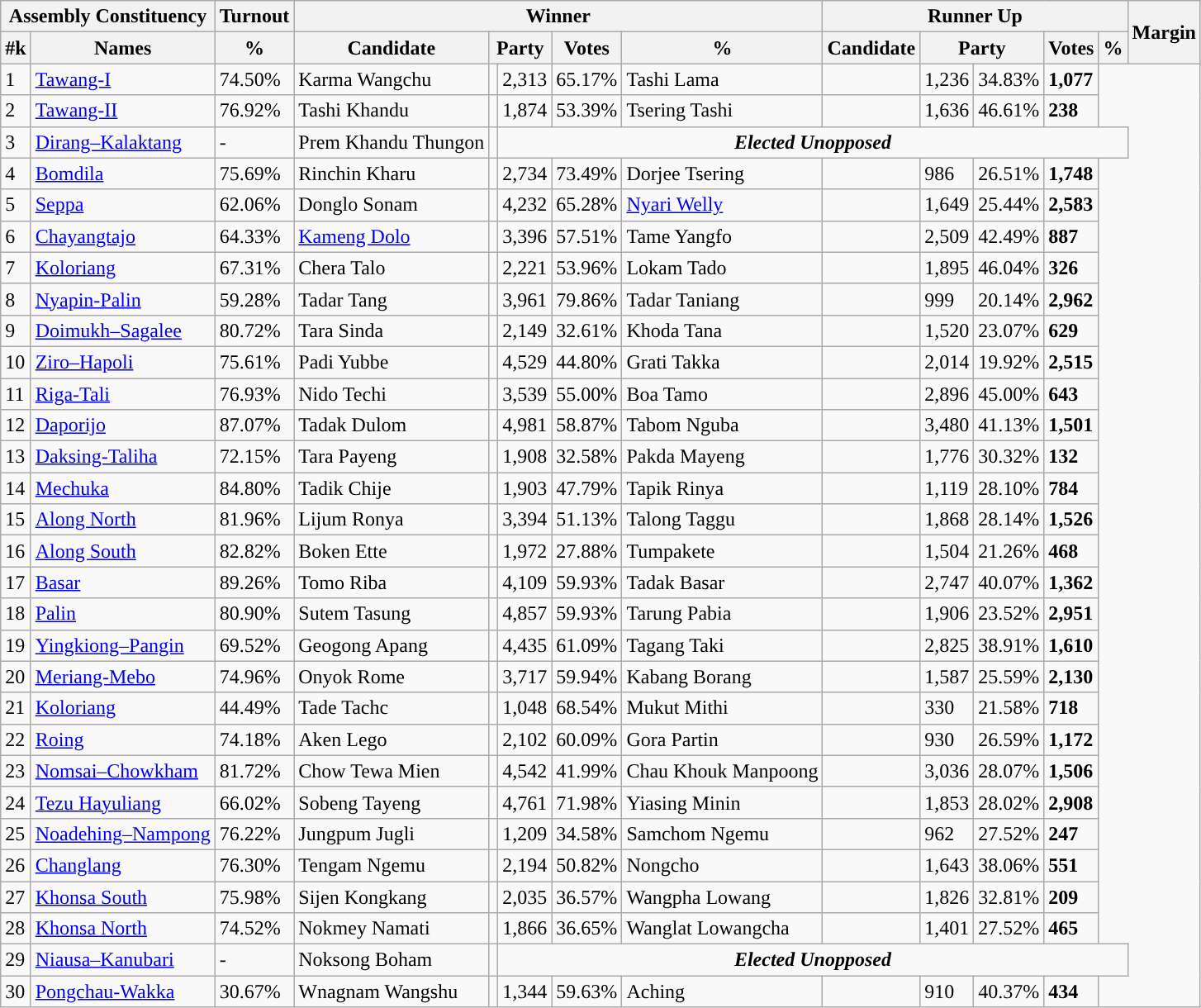<table class="wikitable sortable">
<tr>
<th colspan="2">Assembly Constituency</th>
<th>Turnout</th>
<th colspan="5">Winner</th>
<th colspan="5">Runner Up</th>
<th rowspan="2" data-sort-type=number>Margin</th>
</tr>
<tr>
<th>#k</th>
<th>Names</th>
<th>%</th>
<th>Candidate</th>
<th colspan="2">Party</th>
<th data-sort-type=number>Votes</th>
<th>%</th>
<th>Candidate</th>
<th colspan="2">Party</th>
<th data-sort-type=number>Votes</th>
<th>%</th>
</tr>
<tr>
<td>1</td>
<td><a href='#'>Tawang-I</a></td>
<td>74.50%</td>
<td>Karma Wangchu</td>
<td></td>
<td>2,313</td>
<td>65.17%</td>
<td>Tashi Lama</td>
<td></td>
<td>1,236</td>
<td>34.83%</td>
<td style="background:"><span><strong>1,077</strong></span></td>
</tr>
<tr>
<td>2</td>
<td><a href='#'>Tawang-II</a></td>
<td>76.92%</td>
<td>Tashi Khandu</td>
<td></td>
<td>1,874</td>
<td>53.39%</td>
<td>Tsering Tashi</td>
<td></td>
<td>1,636</td>
<td>46.61%</td>
<td style="background:"><span><strong>238</strong></span></td>
</tr>
<tr>
<td>3</td>
<td><a href='#'>Dirang–Kalaktang</a></td>
<td>-</td>
<td>Prem Khandu Thungon</td>
<td></td>
<td colspan=8 style="text-align:center;"><b><em>Elected Unopposed</em></b></td>
</tr>
<tr>
<td>4</td>
<td><a href='#'>Bomdila</a></td>
<td>75.69%</td>
<td>Rinchin Kharu</td>
<td></td>
<td>2,734</td>
<td>73.49%</td>
<td>Dorjee Tsering</td>
<td></td>
<td>986</td>
<td>26.51%</td>
<td style="background:"><span><strong>1,748</strong></span></td>
</tr>
<tr>
<td>5</td>
<td><a href='#'>Seppa</a></td>
<td>62.06%</td>
<td>Donglo Sonam</td>
<td></td>
<td>4,232</td>
<td>65.28%</td>
<td><a href='#'>Nyari Welly</a></td>
<td></td>
<td>1,649</td>
<td>25.44%</td>
<td style="background:"><span><strong>2,583</strong></span></td>
</tr>
<tr>
<td>6</td>
<td><a href='#'>Chayangtajo</a></td>
<td>64.33%</td>
<td><a href='#'>Kameng Dolo</a></td>
<td></td>
<td>3,396</td>
<td>57.51%</td>
<td>Tame Yangfo</td>
<td></td>
<td>2,509</td>
<td>42.49%</td>
<td style="background:"><span><strong>887</strong></span></td>
</tr>
<tr>
<td>7</td>
<td><a href='#'>Koloriang</a></td>
<td>67.31%</td>
<td>Chera Talo</td>
<td></td>
<td>2,221</td>
<td>53.96%</td>
<td>Lokam Tado</td>
<td></td>
<td>1,895</td>
<td>46.04%</td>
<td style="background:"><span><strong>326</strong></span></td>
</tr>
<tr>
<td>8</td>
<td><a href='#'>Nyapin-Palin</a></td>
<td>59.28%</td>
<td>Tadar Tang</td>
<td></td>
<td>3,961</td>
<td>79.86%</td>
<td>Tadar Taniang</td>
<td></td>
<td>999</td>
<td>20.14%</td>
<td style="background:"><span><strong>2,962</strong></span></td>
</tr>
<tr>
<td>9</td>
<td><a href='#'>Doimukh–Sagalee</a></td>
<td>80.72%</td>
<td>Tara Sinda</td>
<td></td>
<td>2,149</td>
<td>32.61%</td>
<td>Khoda Tana</td>
<td></td>
<td>1,520</td>
<td>23.07%</td>
<td style="background:"><span><strong>629</strong></span></td>
</tr>
<tr>
<td>10</td>
<td><a href='#'>Ziro–Hapoli</a></td>
<td>75.61%</td>
<td>Padi Yubbe</td>
<td></td>
<td>4,529</td>
<td>44.80%</td>
<td>Grati Takka</td>
<td></td>
<td>2,014</td>
<td>19.92%</td>
<td style="background:"><span><strong>2,515</strong></span></td>
</tr>
<tr>
<td>11</td>
<td><a href='#'>Riga-Tali</a></td>
<td>76.93%</td>
<td>Nido Techi</td>
<td></td>
<td>3,539</td>
<td>55.00%</td>
<td>Boa Tamo</td>
<td></td>
<td>2,896</td>
<td>45.00%</td>
<td style="background:"><span><strong>643</strong></span></td>
</tr>
<tr>
<td>12</td>
<td><a href='#'>Daporijo</a></td>
<td>87.07%</td>
<td>Tadak Dulom</td>
<td></td>
<td>4,981</td>
<td>58.87%</td>
<td>Tabom Nguba</td>
<td></td>
<td>3,480</td>
<td>41.13%</td>
<td style="background:"><span><strong>1,501</strong></span></td>
</tr>
<tr>
<td>13</td>
<td><a href='#'>Daksing-Taliha</a></td>
<td>72.15%</td>
<td>Tara Payeng</td>
<td></td>
<td>1,908</td>
<td>32.58%</td>
<td>Pakda Mayeng</td>
<td></td>
<td>1,776</td>
<td>30.32%</td>
<td style="background:"><span><strong>132</strong></span></td>
</tr>
<tr>
<td>14</td>
<td><a href='#'>Mechuka</a></td>
<td>84.80%</td>
<td>Tadik Chije</td>
<td></td>
<td>1,903</td>
<td>47.79%</td>
<td>Tapik Rinya</td>
<td></td>
<td>1,119</td>
<td>28.10%</td>
<td style="background:"><span><strong>784</strong></span></td>
</tr>
<tr>
<td>15</td>
<td><a href='#'>Along North</a></td>
<td>81.96%</td>
<td>Lijum Ronya</td>
<td></td>
<td>3,394</td>
<td>51.13%</td>
<td>Talong Taggu</td>
<td></td>
<td>1,868</td>
<td>28.14%</td>
<td style="background:"><span><strong>1,526</strong></span></td>
</tr>
<tr>
<td>16</td>
<td><a href='#'>Along South</a></td>
<td>82.82%</td>
<td>Boken Ette</td>
<td></td>
<td>1,972</td>
<td>27.88%</td>
<td>Tumpakete</td>
<td></td>
<td>1,504</td>
<td>21.26%</td>
<td style="background:"><span><strong>468</strong></span></td>
</tr>
<tr>
<td>17</td>
<td><a href='#'>Basar</a></td>
<td>89.26%</td>
<td>Tomo Riba</td>
<td></td>
<td>4,109</td>
<td>59.93%</td>
<td>Tadak Basar</td>
<td></td>
<td>2,747</td>
<td>40.07%</td>
<td style="background:"><span><strong>1,362</strong></span></td>
</tr>
<tr>
<td>18</td>
<td><a href='#'>Palin</a></td>
<td>80.90%</td>
<td>Sutem Tasung</td>
<td></td>
<td>4,857</td>
<td>59.93%</td>
<td>Tarung Pabia</td>
<td></td>
<td>1,906</td>
<td>23.52%</td>
<td style="background:"><span><strong>2,951</strong></span></td>
</tr>
<tr>
<td>19</td>
<td><a href='#'>Yingkiong–Pangin</a></td>
<td>69.52%</td>
<td>Geogong Apang</td>
<td></td>
<td>4,435</td>
<td>61.09%</td>
<td>Tagang Taki</td>
<td></td>
<td>2,825</td>
<td>38.91%</td>
<td style="background:"><span><strong>1,610</strong></span></td>
</tr>
<tr>
<td>20</td>
<td><a href='#'>Meriang-Mebo</a></td>
<td>74.96%</td>
<td>Onyok Rome</td>
<td></td>
<td>3,717</td>
<td>59.94%</td>
<td>Kabang Borang</td>
<td></td>
<td>1,587</td>
<td>25.59%</td>
<td style="background:"><span><strong>2,130</strong></span></td>
</tr>
<tr>
<td>21</td>
<td><a href='#'>Koloriang</a></td>
<td>44.49%</td>
<td>Tade Tachc</td>
<td></td>
<td>1,048</td>
<td>68.54%</td>
<td>Mukut Mithi</td>
<td></td>
<td>330</td>
<td>21.58%</td>
<td style="background:"><span><strong>718</strong></span></td>
</tr>
<tr>
<td>22</td>
<td><a href='#'>Roing</a></td>
<td>74.18%</td>
<td>Aken Lego</td>
<td></td>
<td>2,102</td>
<td>60.09%</td>
<td>Gora Partin</td>
<td></td>
<td>930</td>
<td>26.59%</td>
<td style="background:"><span><strong>1,172</strong></span></td>
</tr>
<tr>
<td>23</td>
<td><a href='#'>Nomsai–Chowkham</a></td>
<td>81.72%</td>
<td>Chow Tewa Mien</td>
<td></td>
<td>4,542</td>
<td>41.99%</td>
<td>Chau Khouk Manpoong</td>
<td></td>
<td>3,036</td>
<td>28.07%</td>
<td style="background:"><span><strong>1,506</strong></span></td>
</tr>
<tr>
<td>24</td>
<td><a href='#'>Tezu Hayuliang</a></td>
<td>66.02%</td>
<td>Sobeng Tayeng</td>
<td></td>
<td>4,761</td>
<td>71.98%</td>
<td>Yiasing Minin</td>
<td></td>
<td>1,853</td>
<td>28.02%</td>
<td style="background:"><span><strong>2,908</strong></span></td>
</tr>
<tr>
<td>25</td>
<td><a href='#'>Noadehing–Nampong</a></td>
<td>76.22%</td>
<td>Jungpum Jugli</td>
<td></td>
<td>1,209</td>
<td>34.58%</td>
<td>Samchom Ngemu</td>
<td></td>
<td>962</td>
<td>27.52%</td>
<td style="background:"><span><strong>247</strong></span></td>
</tr>
<tr>
<td>26</td>
<td><a href='#'>Changlang</a></td>
<td>76.30%</td>
<td>Tengam Ngemu</td>
<td></td>
<td>2,194</td>
<td>50.82%</td>
<td>Nongcho</td>
<td></td>
<td>1,643</td>
<td>38.06%</td>
<td style="background:"><span><strong>551</strong></span></td>
</tr>
<tr>
<td>27</td>
<td><a href='#'>Khonsa South</a></td>
<td>75.98%</td>
<td>Sijen Kongkang</td>
<td></td>
<td>2,035</td>
<td>36.57%</td>
<td>Wangpha Lowang</td>
<td></td>
<td>1,826</td>
<td>32.81%</td>
<td style="background:"><span><strong>209</strong></span></td>
</tr>
<tr>
<td>28</td>
<td><a href='#'>Khonsa North</a></td>
<td>74.52%</td>
<td>Nokmey Namati</td>
<td></td>
<td>1,866</td>
<td>36.65%</td>
<td>Wanglat Lowangcha</td>
<td></td>
<td>1,401</td>
<td>27.52%</td>
<td style="background:"><span><strong>465</strong></span></td>
</tr>
<tr>
<td>29</td>
<td><a href='#'>Niausa–Kanubari</a></td>
<td>-</td>
<td>Noksong Boham</td>
<td></td>
<td colspan=8 style="text-align:center;"><b><em>Elected Unopposed</em></b></td>
</tr>
<tr>
<td>30</td>
<td><a href='#'>Pongchau-Wakka</a></td>
<td>30.67%</td>
<td>Wnagnam Wangshu</td>
<td></td>
<td>1,344</td>
<td>59.63%</td>
<td>Aching</td>
<td></td>
<td>910</td>
<td>40.37%</td>
<td style="background:"><span><strong>434</strong></span></td>
</tr>
</table>
